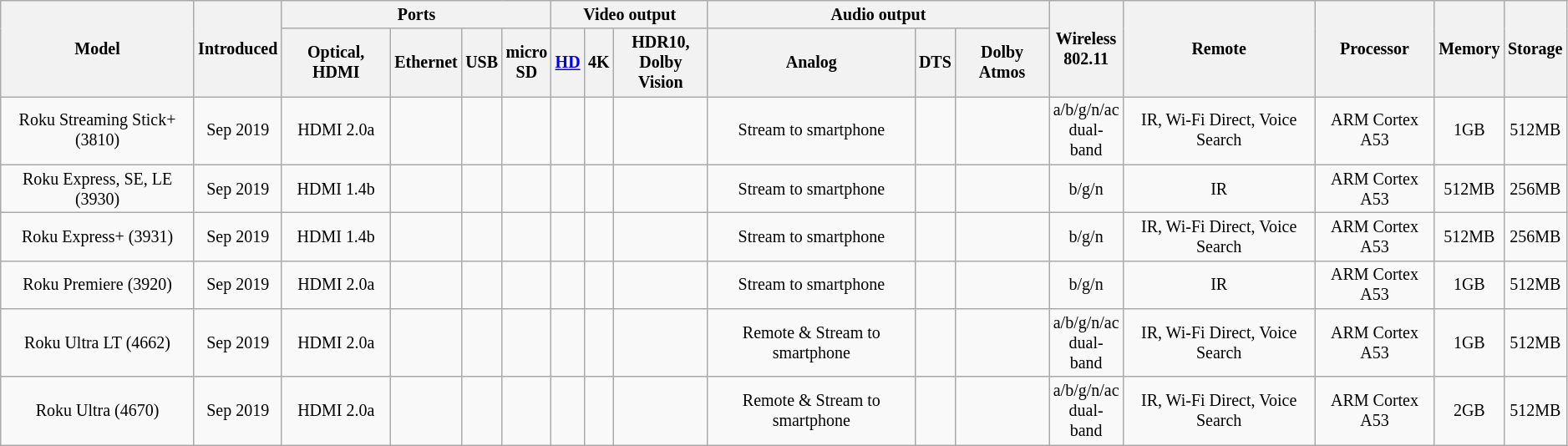<table class="wikitable" style="text-align: center; font-size: smaller;">
<tr>
<th rowspan="2">Model</th>
<th rowspan="2">Introduced</th>
<th colspan="4">Ports</th>
<th colspan="3">Video output</th>
<th colspan="3">Audio output</th>
<th rowspan="2">Wireless<br>802.11</th>
<th rowspan="2">Remote</th>
<th rowspan="2">Processor</th>
<th rowspan="2">Memory</th>
<th rowspan="2">Storage </th>
</tr>
<tr>
<th>Optical, HDMI</th>
<th>Ethernet</th>
<th>USB</th>
<th>micro<br>SD</th>
<th><a href='#'>HD</a></th>
<th>4K</th>
<th>HDR10,<br>Dolby Vision</th>
<th>Analog</th>
<th>DTS</th>
<th>Dolby Atmos</th>
</tr>
<tr>
<td>Roku Streaming Stick+ (3810)</td>
<td>Sep 2019</td>
<td>HDMI 2.0a</td>
<td></td>
<td></td>
<td></td>
<td></td>
<td></td>
<td></td>
<td>Stream to smartphone</td>
<td></td>
<td></td>
<td>a/b/g/n/ac<br>dual-band</td>
<td>IR, Wi-Fi Direct, Voice Search</td>
<td>ARM Cortex A53</td>
<td>1GB</td>
<td>512MB</td>
</tr>
<tr>
<td>Roku Express, SE, LE (3930)</td>
<td>Sep 2019</td>
<td>HDMI 1.4b</td>
<td></td>
<td></td>
<td></td>
<td></td>
<td></td>
<td></td>
<td>Stream to smartphone</td>
<td></td>
<td></td>
<td>b/g/n</td>
<td>IR</td>
<td>ARM Cortex A53</td>
<td>512MB</td>
<td>256MB</td>
</tr>
<tr>
<td>Roku Express+ (3931)</td>
<td>Sep 2019</td>
<td>HDMI 1.4b</td>
<td></td>
<td></td>
<td></td>
<td></td>
<td></td>
<td></td>
<td>Stream to smartphone</td>
<td></td>
<td></td>
<td>b/g/n</td>
<td>IR, Wi-Fi Direct, Voice Search</td>
<td>ARM Cortex A53</td>
<td>512MB</td>
<td>256MB</td>
</tr>
<tr>
<td>Roku Premiere (3920)</td>
<td>Sep 2019</td>
<td>HDMI 2.0a</td>
<td></td>
<td></td>
<td></td>
<td></td>
<td></td>
<td></td>
<td>Stream to smartphone</td>
<td></td>
<td></td>
<td>b/g/n</td>
<td>IR</td>
<td>ARM Cortex A53</td>
<td>1GB</td>
<td>512MB</td>
</tr>
<tr>
<td>Roku Ultra LT (4662)</td>
<td>Sep 2019</td>
<td>HDMI 2.0a</td>
<td></td>
<td></td>
<td></td>
<td></td>
<td></td>
<td></td>
<td>Remote & Stream to smartphone</td>
<td></td>
<td></td>
<td>a/b/g/n/ac<br>dual-band</td>
<td>IR, Wi-Fi Direct, Voice Search</td>
<td>ARM Cortex A53</td>
<td>1GB</td>
<td>512MB</td>
</tr>
<tr>
<td>Roku Ultra (4670)</td>
<td>Sep 2019</td>
<td>HDMI 2.0a</td>
<td></td>
<td></td>
<td></td>
<td></td>
<td></td>
<td></td>
<td>Remote & Stream to smartphone</td>
<td></td>
<td></td>
<td>a/b/g/n/ac<br>dual-band</td>
<td>IR, Wi-Fi Direct, Voice Search</td>
<td>ARM Cortex A53</td>
<td>2GB</td>
<td>512MB</td>
</tr>
</table>
